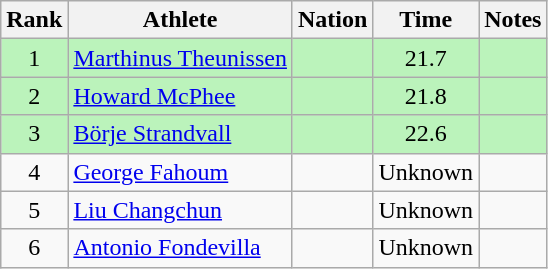<table class="wikitable sortable" style="text-align:center">
<tr>
<th>Rank</th>
<th>Athlete</th>
<th>Nation</th>
<th>Time</th>
<th>Notes</th>
</tr>
<tr bgcolor=bbf3bb>
<td>1</td>
<td align=left><a href='#'>Marthinus Theunissen</a></td>
<td align=left></td>
<td>21.7</td>
<td></td>
</tr>
<tr bgcolor=bbf3bb>
<td>2</td>
<td align=left><a href='#'>Howard McPhee</a></td>
<td align=left></td>
<td>21.8</td>
<td></td>
</tr>
<tr bgcolor=bbf3bb>
<td>3</td>
<td align=left><a href='#'>Börje Strandvall</a></td>
<td align=left></td>
<td>22.6</td>
<td></td>
</tr>
<tr>
<td>4</td>
<td align=left><a href='#'>George Fahoum</a></td>
<td align=left></td>
<td data-sort-value=30.0>Unknown</td>
<td></td>
</tr>
<tr>
<td>5</td>
<td align=left><a href='#'>Liu Changchun</a></td>
<td align=left></td>
<td data-sort-value=30.0>Unknown</td>
<td></td>
</tr>
<tr>
<td>6</td>
<td align=left><a href='#'>Antonio Fondevilla</a></td>
<td align=left></td>
<td data-sort-value=30.0>Unknown</td>
<td></td>
</tr>
</table>
